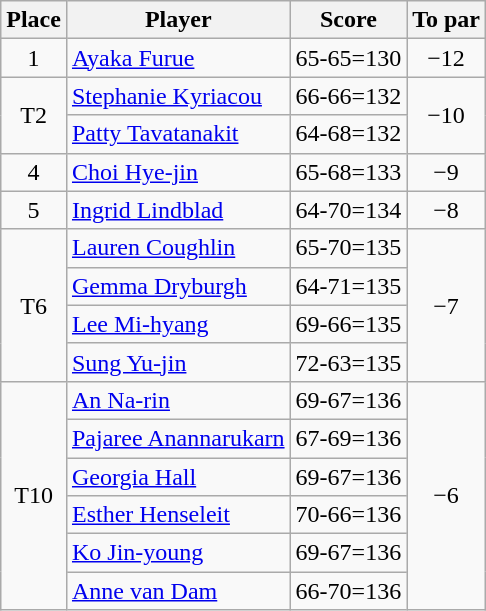<table class="wikitable">
<tr>
<th>Place</th>
<th>Player</th>
<th>Score</th>
<th>To par</th>
</tr>
<tr>
<td align=center>1</td>
<td> <a href='#'>Ayaka Furue</a></td>
<td>65-65=130</td>
<td align=center>−12</td>
</tr>
<tr>
<td rowspan=2 align=center>T2</td>
<td> <a href='#'>Stephanie Kyriacou</a></td>
<td>66-66=132</td>
<td rowspan=2  align=center>−10</td>
</tr>
<tr>
<td> <a href='#'>Patty Tavatanakit</a></td>
<td>64-68=132</td>
</tr>
<tr>
<td align=center>4</td>
<td> <a href='#'>Choi Hye-jin</a></td>
<td>65-68=133</td>
<td align=center>−9</td>
</tr>
<tr>
<td align=center>5</td>
<td> <a href='#'>Ingrid Lindblad</a></td>
<td>64-70=134</td>
<td align=center>−8</td>
</tr>
<tr>
<td rowspan=4 align=center>T6</td>
<td> <a href='#'>Lauren Coughlin</a></td>
<td>65-70=135</td>
<td rowspan=4  align=center>−7</td>
</tr>
<tr>
<td> <a href='#'>Gemma Dryburgh</a></td>
<td>64-71=135</td>
</tr>
<tr>
<td> <a href='#'>Lee Mi-hyang</a></td>
<td>69-66=135</td>
</tr>
<tr>
<td> <a href='#'>Sung Yu-jin</a></td>
<td>72-63=135</td>
</tr>
<tr>
<td rowspan=6 align=center>T10</td>
<td> <a href='#'>An Na-rin</a></td>
<td>69-67=136</td>
<td rowspan=6  align=center>−6</td>
</tr>
<tr>
<td> <a href='#'>Pajaree Anannarukarn</a></td>
<td>67-69=136</td>
</tr>
<tr>
<td> <a href='#'>Georgia Hall</a></td>
<td>69-67=136</td>
</tr>
<tr>
<td> <a href='#'>Esther Henseleit</a></td>
<td>70-66=136</td>
</tr>
<tr>
<td> <a href='#'>Ko Jin-young</a></td>
<td>69-67=136</td>
</tr>
<tr>
<td> <a href='#'>Anne van Dam</a></td>
<td>66-70=136</td>
</tr>
</table>
